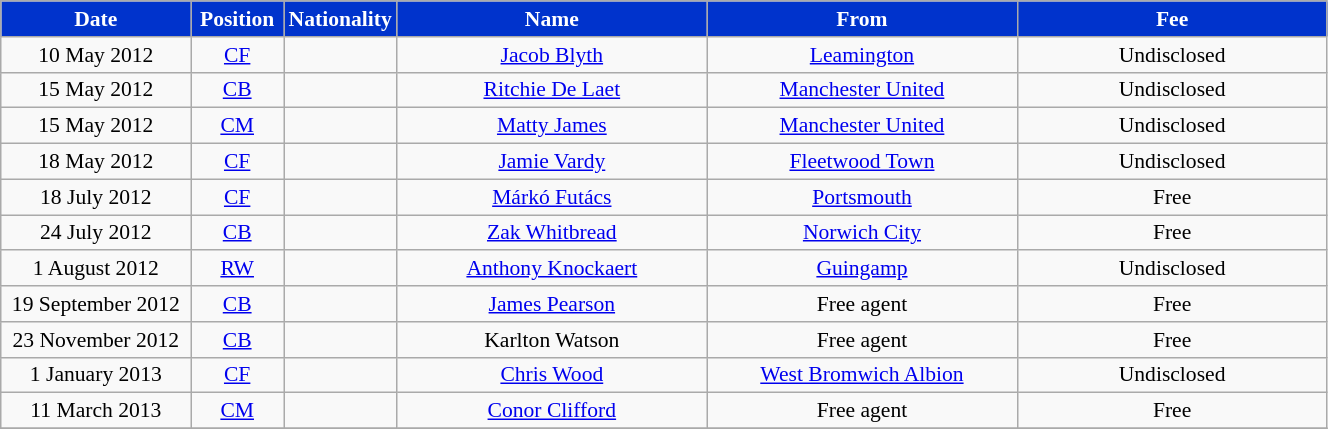<table class="wikitable" style="text-align:center; font-size:90%">
<tr>
<th style="background:#03c; color:white; width:120px;">Date</th>
<th style="background:#03c; color:white; width:55px;">Position</th>
<th style="background:#03c; color:white; width:55px;">Nationality</th>
<th style="background:#03c; color:white; width:200px;">Name</th>
<th style="background:#03c; color:white; width:200px;">From</th>
<th style="background:#03c; color:white; width:200px;">Fee</th>
</tr>
<tr>
<td>10 May 2012</td>
<td><a href='#'>CF</a></td>
<td></td>
<td><a href='#'>Jacob Blyth</a></td>
<td> <a href='#'>Leamington</a></td>
<td>Undisclosed</td>
</tr>
<tr>
<td>15 May 2012</td>
<td><a href='#'>CB</a></td>
<td></td>
<td><a href='#'>Ritchie De Laet</a></td>
<td> <a href='#'>Manchester United</a></td>
<td>Undisclosed</td>
</tr>
<tr>
<td>15 May 2012</td>
<td><a href='#'>CM</a></td>
<td></td>
<td><a href='#'>Matty James</a></td>
<td> <a href='#'>Manchester United</a></td>
<td>Undisclosed</td>
</tr>
<tr>
<td>18 May 2012</td>
<td><a href='#'>CF</a></td>
<td></td>
<td><a href='#'>Jamie Vardy</a></td>
<td> <a href='#'>Fleetwood Town</a></td>
<td>Undisclosed</td>
</tr>
<tr>
<td>18 July 2012</td>
<td><a href='#'>CF</a></td>
<td></td>
<td><a href='#'>Márkó Futács</a></td>
<td> <a href='#'>Portsmouth</a></td>
<td>Free</td>
</tr>
<tr>
<td>24 July 2012</td>
<td><a href='#'>CB</a></td>
<td></td>
<td><a href='#'>Zak Whitbread</a></td>
<td> <a href='#'>Norwich City</a></td>
<td>Free</td>
</tr>
<tr>
<td>1 August 2012</td>
<td><a href='#'>RW</a></td>
<td></td>
<td><a href='#'>Anthony Knockaert</a></td>
<td> <a href='#'>Guingamp</a></td>
<td>Undisclosed</td>
</tr>
<tr>
<td>19 September 2012</td>
<td><a href='#'>CB</a></td>
<td></td>
<td><a href='#'>James Pearson</a></td>
<td>Free agent</td>
<td>Free</td>
</tr>
<tr>
<td>23 November 2012</td>
<td><a href='#'>CB</a></td>
<td></td>
<td>Karlton Watson</td>
<td>Free agent</td>
<td>Free</td>
</tr>
<tr>
<td>1 January 2013</td>
<td><a href='#'>CF</a></td>
<td></td>
<td><a href='#'>Chris Wood</a></td>
<td> <a href='#'>West Bromwich Albion</a></td>
<td>Undisclosed</td>
</tr>
<tr>
<td>11 March 2013</td>
<td><a href='#'>CM</a></td>
<td></td>
<td><a href='#'>Conor Clifford</a></td>
<td>Free agent</td>
<td>Free</td>
</tr>
<tr>
</tr>
</table>
